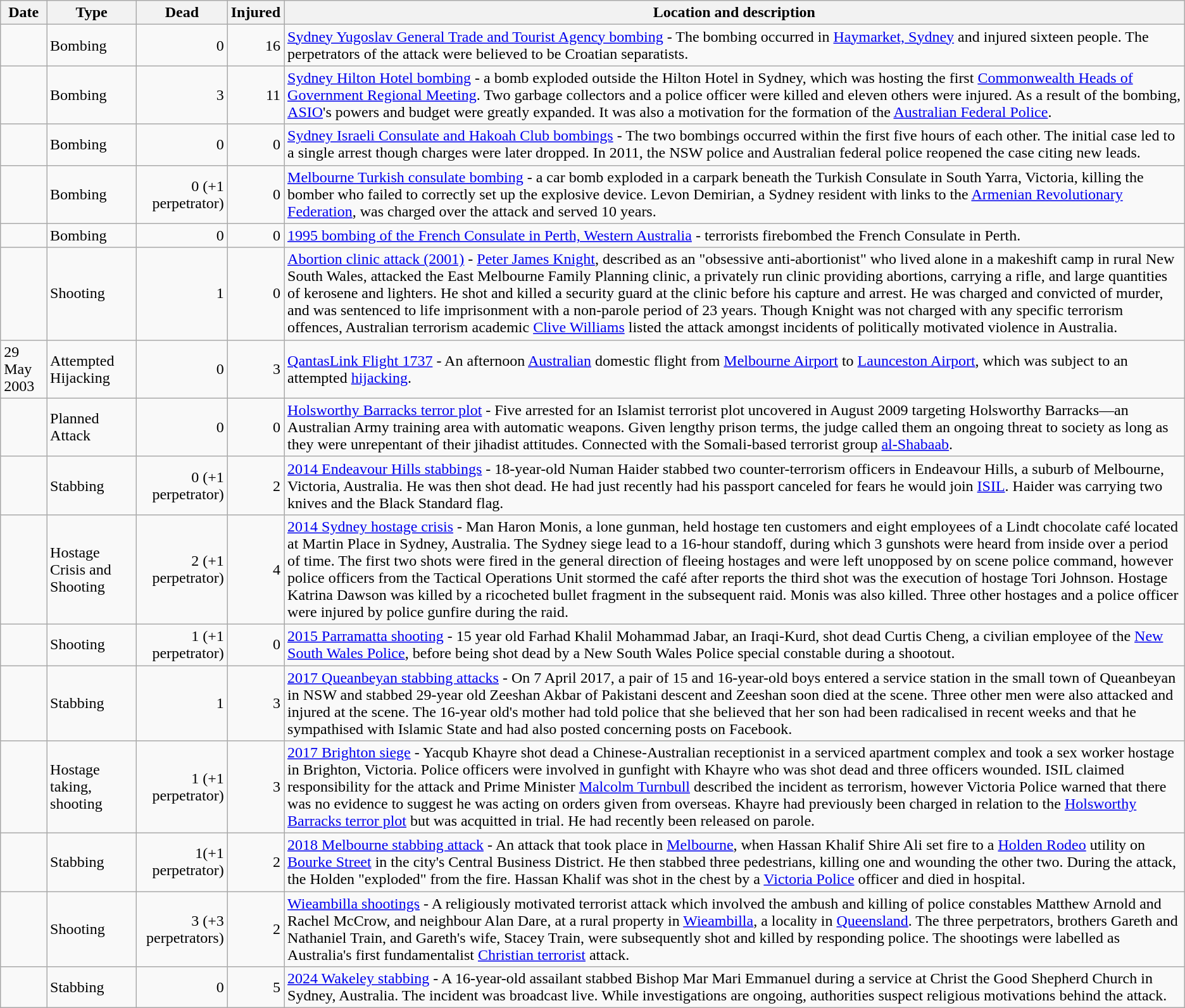<table class="wikitable sortable">
<tr>
<th style="white-space:nowrap">Date</th>
<th>Type</th>
<th>Dead</th>
<th>Injured</th>
<th class="unsortable">Location and description</th>
</tr>
<tr>
<td></td>
<td>Bombing</td>
<td align="right">0</td>
<td align="right">16</td>
<td><a href='#'>Sydney Yugoslav General Trade and Tourist Agency bombing</a> - The bombing occurred in <a href='#'>Haymarket, Sydney</a> and injured sixteen people. The perpetrators of the attack were believed to be Croatian separatists.</td>
</tr>
<tr>
<td></td>
<td>Bombing</td>
<td align="right">3</td>
<td align="right">11</td>
<td><a href='#'>Sydney Hilton Hotel bombing</a> - a bomb exploded outside the Hilton Hotel in Sydney, which was hosting the first <a href='#'>Commonwealth Heads of Government Regional Meeting</a>. Two garbage collectors and a police officer were killed and eleven others were injured. As a result of the bombing, <a href='#'>ASIO</a>'s powers and budget were greatly expanded. It was also a motivation for the formation of the <a href='#'>Australian Federal Police</a>.</td>
</tr>
<tr>
<td></td>
<td>Bombing</td>
<td align="right">0</td>
<td align="right">0</td>
<td><a href='#'>Sydney Israeli Consulate and Hakoah Club bombings</a> - The two bombings occurred within the first five hours of each other. The initial case led to a single arrest though charges were later dropped. In 2011, the NSW police and Australian federal police reopened the case citing new leads.</td>
</tr>
<tr>
<td></td>
<td>Bombing</td>
<td align="right">0 (+1 perpetrator)</td>
<td align="right">0</td>
<td><a href='#'>Melbourne Turkish consulate bombing</a> - a car bomb exploded in a carpark beneath the Turkish Consulate in South Yarra, Victoria, killing the bomber who failed to correctly set up the explosive device. Levon Demirian, a Sydney resident with links to the <a href='#'>Armenian Revolutionary Federation</a>, was charged over the attack and served 10 years.</td>
</tr>
<tr>
<td></td>
<td>Bombing</td>
<td align="right">0</td>
<td align="right">0</td>
<td><a href='#'>1995 bombing of the French Consulate in Perth, Western Australia</a> - terrorists firebombed the French Consulate in Perth.</td>
</tr>
<tr>
<td></td>
<td>Shooting</td>
<td align="right">1</td>
<td align="right">0</td>
<td><a href='#'>Abortion clinic attack (2001)</a> - <a href='#'>Peter James Knight</a>, described as an "obsessive anti-abortionist" who lived alone in a makeshift camp in rural New South Wales, attacked the East Melbourne Family Planning clinic, a privately run clinic providing abortions, carrying a rifle, and large quantities of kerosene and lighters. He shot and killed a security guard at the clinic before his capture and arrest. He was charged and convicted of murder, and was sentenced to life imprisonment with a non-parole period of 23 years. Though Knight was not charged with any specific terrorism offences, Australian terrorism academic <a href='#'>Clive Williams</a> listed the attack amongst incidents of politically motivated violence in Australia.</td>
</tr>
<tr>
<td>29 May 2003</td>
<td>Attempted Hijacking</td>
<td align="right">0</td>
<td align="right">3</td>
<td><a href='#'>QantasLink Flight 1737</a> - An afternoon <a href='#'>Australian</a> domestic flight from <a href='#'>Melbourne Airport</a> to <a href='#'>Launceston Airport</a>, which was subject to an attempted <a href='#'>hijacking</a>.</td>
</tr>
<tr>
<td></td>
<td>Planned Attack</td>
<td align="right">0</td>
<td align="right">0</td>
<td><a href='#'>Holsworthy Barracks terror plot</a> - Five arrested for an Islamist terrorist plot uncovered in August 2009 targeting Holsworthy Barracks—an Australian Army training area with automatic weapons.  Given lengthy prison terms, the judge called them an ongoing threat to society as long as they were unrepentant of their jihadist attitudes. Connected with the Somali-based terrorist group <a href='#'>al-Shabaab</a>.</td>
</tr>
<tr>
<td></td>
<td>Stabbing</td>
<td align="right">0 (+1 perpetrator)</td>
<td align="right">2</td>
<td><a href='#'>2014 Endeavour Hills stabbings</a> - 18-year-old Numan Haider stabbed two counter-terrorism officers in Endeavour Hills, a suburb of Melbourne, Victoria, Australia. He was then shot dead.  He had just recently had his passport canceled for fears he would join <a href='#'>ISIL</a>. Haider was carrying two knives and the Black Standard flag.</td>
</tr>
<tr>
<td></td>
<td>Hostage Crisis and Shooting</td>
<td align="right">2 (+1 perpetrator)</td>
<td align="right">4</td>
<td><a href='#'>2014 Sydney hostage crisis</a> - Man Haron Monis, a lone gunman, held hostage ten customers and eight employees of a Lindt chocolate café located at Martin Place in Sydney, Australia. The Sydney siege lead to a 16-hour standoff, during which 3 gunshots were heard from inside over a period of time. The first two shots were fired in the general direction of fleeing hostages and were left unopposed by on scene police command, however police officers from the Tactical Operations Unit stormed the café after reports the third shot was the execution of hostage Tori Johnson. Hostage Katrina Dawson was killed by a ricocheted bullet fragment in the subsequent raid. Monis was also killed. Three other hostages and a police officer were injured by police gunfire during the raid.</td>
</tr>
<tr>
<td></td>
<td>Shooting</td>
<td align="right">1 (+1 perpetrator)</td>
<td align="right">0</td>
<td><a href='#'>2015 Parramatta shooting</a> - 15 year old Farhad Khalil Mohammad Jabar, an Iraqi-Kurd, shot dead Curtis Cheng, a civilian employee of the <a href='#'>New South Wales Police</a>, before being shot dead by a New South Wales Police special constable during a shootout.</td>
</tr>
<tr>
<td></td>
<td>Stabbing</td>
<td align="right">1</td>
<td align="right">3</td>
<td><a href='#'>2017 Queanbeyan stabbing attacks</a> - On 7 April 2017, a pair of 15 and 16-year-old boys entered a service station in the small town of Queanbeyan in NSW and stabbed 29-year old Zeeshan Akbar of Pakistani descent and Zeeshan soon died at the scene. Three other men were also attacked and injured at the scene. The 16-year old's mother had told police that she believed that her son had been radicalised in recent weeks and that he sympathised with Islamic State and had also posted concerning posts on Facebook.</td>
</tr>
<tr>
<td></td>
<td>Hostage taking, shooting</td>
<td align="right">1 (+1 perpetrator)</td>
<td align="right">3</td>
<td><a href='#'>2017 Brighton siege</a> - Yacqub Khayre shot dead a Chinese-Australian receptionist in a serviced apartment complex and took a sex worker hostage in Brighton, Victoria. Police officers were involved in gunfight with Khayre who was shot dead and three officers wounded. ISIL claimed responsibility for the attack and Prime Minister <a href='#'>Malcolm Turnbull</a> described the incident as terrorism, however Victoria Police warned that there was no evidence to suggest he was acting on orders given from overseas. Khayre had previously been charged in relation to the <a href='#'>Holsworthy Barracks terror plot</a> but was acquitted in trial. He had recently been released on parole.</td>
</tr>
<tr>
<td></td>
<td>Stabbing</td>
<td align="right">1(+1 perpetrator)</td>
<td align="right">2</td>
<td><a href='#'>2018 Melbourne stabbing attack</a> - An attack that took place in <a href='#'>Melbourne</a>, when Hassan Khalif Shire Ali set fire to a <a href='#'>Holden Rodeo</a> utility on <a href='#'>Bourke Street</a> in the city's Central Business District. He then stabbed three pedestrians, killing one and wounding the other two. During the attack, the Holden "exploded" from the fire. Hassan Khalif was shot in the chest by a <a href='#'>Victoria Police</a> officer and died in hospital.</td>
</tr>
<tr>
<td></td>
<td>Shooting</td>
<td align="right">3 (+3 perpetrators)</td>
<td align="right">2</td>
<td><a href='#'>Wieambilla shootings</a> - A religiously motivated terrorist attack which involved the ambush and killing of police constables Matthew Arnold and Rachel McCrow, and neighbour Alan Dare, at a rural property in <a href='#'>Wieambilla</a>, a locality in <a href='#'>Queensland</a>. The three perpetrators, brothers Gareth and Nathaniel Train, and Gareth's wife, Stacey Train, were subsequently shot and killed by responding police. The shootings were labelled as Australia's first fundamentalist <a href='#'>Christian terrorist</a> attack.</td>
</tr>
<tr>
<td></td>
<td>Stabbing</td>
<td align="right">0</td>
<td align="right">5</td>
<td><a href='#'>2024 Wakeley stabbing</a> - A 16-year-old assailant stabbed Bishop Mar Mari Emmanuel during a service at Christ the Good Shepherd Church in Sydney, Australia. The incident was broadcast live. While investigations are ongoing, authorities suspect religious motivations behind the attack.</td>
</tr>
</table>
